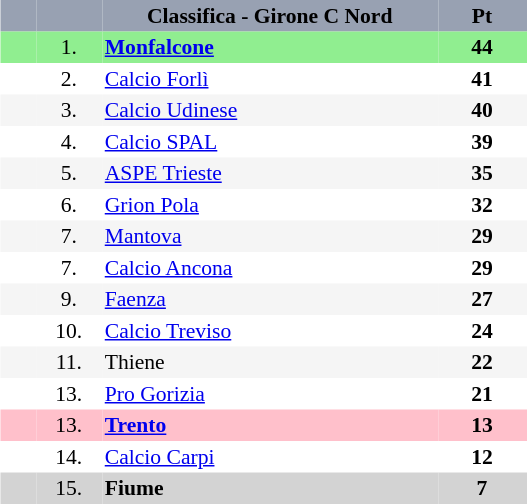<table align=center style="font-size: 90%; border-collapse:collapse" border=0 cellspacing=0 cellpadding=2>
<tr align=center bgcolor=#98A1B2>
<th width=20></th>
<th width=40></th>
<th width=220>Classifica - Girone C Nord</th>
<th width=55>Pt</th>
</tr>
<tr align=center style="background:lightgreen;">
<td></td>
<td>1.</td>
<td style="text-align:left;"><strong><a href='#'>Monfalcone</a></strong></td>
<td><strong>44</strong></td>
</tr>
<tr align=center style="background:#FFFFFF;">
<td></td>
<td>2.</td>
<td style="text-align:left;"><a href='#'>Calcio Forlì</a></td>
<td><strong>41</strong></td>
</tr>
<tr align=center style="background:#F5F5F5;">
<td></td>
<td>3.</td>
<td style="text-align:left;"><a href='#'>Calcio Udinese</a></td>
<td><strong>40</strong></td>
</tr>
<tr align=center style="background:#FFFFFF;">
<td></td>
<td>4.</td>
<td style="text-align:left;"><a href='#'>Calcio SPAL</a></td>
<td><strong>39</strong></td>
</tr>
<tr align=center style="background:#F5F5F5;">
<td></td>
<td>5.</td>
<td style="text-align:left;"><a href='#'>ASPE Trieste</a></td>
<td><strong>35</strong></td>
</tr>
<tr align=center style="background:#FFFFFF;">
<td></td>
<td>6.</td>
<td style="text-align:left;"><a href='#'>Grion Pola</a></td>
<td><strong>32</strong></td>
</tr>
<tr align=center style="background:#F5F5F5;">
<td></td>
<td>7.</td>
<td style="text-align:left;"><a href='#'>Mantova</a></td>
<td><strong>29</strong></td>
</tr>
<tr align=center style="background:#FFFFFF;">
<td></td>
<td>7.</td>
<td style="text-align:left;"><a href='#'>Calcio Ancona</a></td>
<td><strong>29</strong></td>
</tr>
<tr align=center style="background:#F5F5F5;">
<td></td>
<td>9.</td>
<td style="text-align:left;"><a href='#'>Faenza</a></td>
<td><strong>27</strong></td>
</tr>
<tr align=center style="background:#FFFFFF;">
<td></td>
<td>10.</td>
<td style="text-align:left;"><a href='#'>Calcio Treviso</a></td>
<td><strong>24</strong></td>
</tr>
<tr align=center style="background:#F5F5F5;">
<td></td>
<td>11.</td>
<td style="text-align:left;">Thiene</td>
<td><strong>22</strong></td>
</tr>
<tr align=center style="background:#FFFFFF;">
<td></td>
<td>13.</td>
<td style="text-align:left;"><a href='#'>Pro Gorizia</a></td>
<td><strong>21</strong></td>
</tr>
<tr align=center style="background:pink;">
<td></td>
<td>13.</td>
<td style="text-align:left;"><strong><a href='#'>Trento</a></strong></td>
<td><strong>13</strong></td>
</tr>
<tr align=center style="background:#FFFFFF;">
<td></td>
<td>14.</td>
<td style="text-align:left;"><a href='#'>Calcio Carpi</a></td>
<td><strong>12</strong></td>
</tr>
<tr align=center style="background:lightgray;">
<td></td>
<td>15.</td>
<td style="text-align:left;"><strong>Fiume</strong></td>
<td><strong>7</strong></td>
</tr>
</table>
